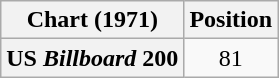<table class="wikitable plainrowheaders" style="text-align:center">
<tr>
<th scope="col">Chart (1971)</th>
<th scope="col">Position</th>
</tr>
<tr>
<th scope="row">US <em>Billboard</em> 200</th>
<td>81</td>
</tr>
</table>
